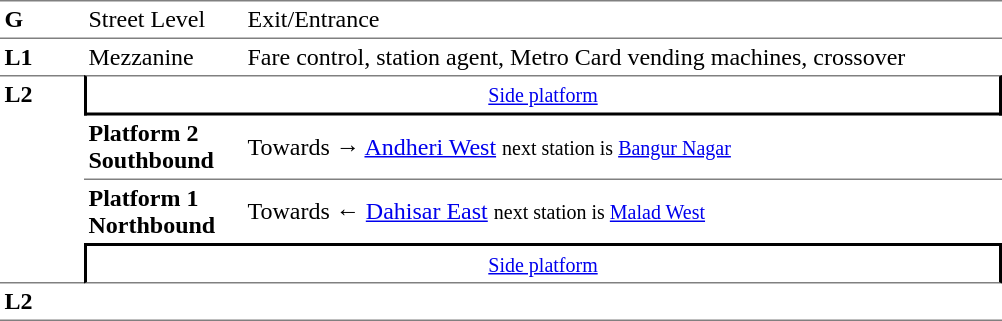<table cellspacing="0" cellpadding="3" border="0">
<tr>
<td style="border-bottom:solid 1px gray;border-top:solid 1px gray;" width="50" valign="top"><strong>G</strong></td>
<td style="border-top:solid 1px gray;border-bottom:solid 1px gray;" width="100" valign="top">Street Level</td>
<td style="border-top:solid 1px gray;border-bottom:solid 1px gray;" width="500" valign="top">Exit/Entrance</td>
</tr>
<tr>
<td valign="top"><strong>L1</strong></td>
<td valign="top">Mezzanine</td>
<td valign="top">Fare control, station agent, Metro Card vending machines, crossover</td>
</tr>
<tr>
<td rowspan="4" style="border-top:solid 1px gray;border-bottom:solid 1px gray;" width="50" valign="top"><strong>L2</strong></td>
<td colspan="2" style="border-top:solid 1px gray;border-right:solid 2px black;border-left:solid 2px black;border-bottom:solid 2px black;text-align:center;"><small><a href='#'>Side platform</a></small></td>
</tr>
<tr>
<td style="border-bottom:solid 1px gray;" width="100"><span><strong>Platform 2</strong><br><strong>Southbound</strong></span></td>
<td style="border-bottom:solid 1px gray;" width="500">Towards → <a href='#'>Andheri West</a> <small>next station is <a href='#'>Bangur Nagar</a></small></td>
</tr>
<tr>
<td><span><strong>Platform 1</strong><br><strong>Northbound</strong></span></td>
<td>Towards ← <a href='#'>Dahisar East</a> <small>next station is <a href='#'>Malad West</a></small></td>
</tr>
<tr>
<td colspan="2" style="border-top:solid 2px black;border-right:solid 2px black;border-left:solid 2px black;border-bottom:solid 1px gray;" align="center"><small><a href='#'>Side platform</a></small></td>
</tr>
<tr>
<td rowspan="2" style="border-bottom:solid 1px gray;" width="50" valign="top"><strong>L2</strong></td>
<td style="border-bottom:solid 1px gray;" width="100"></td>
<td style="border-bottom:solid 1px gray;" width="500"></td>
</tr>
<tr>
</tr>
</table>
